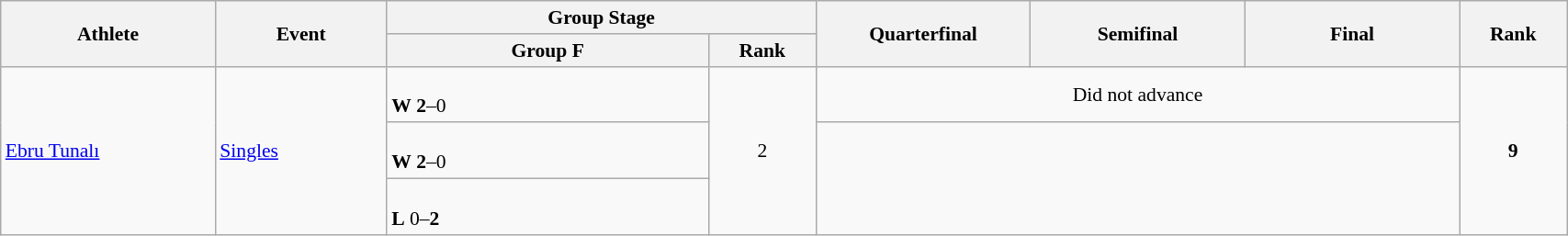<table class="wikitable" width="90%" style="text-align:left; font-size:90%">
<tr>
<th rowspan="2" width="10%">Athlete</th>
<th rowspan="2" width="8%">Event</th>
<th colspan="2">Group Stage</th>
<th rowspan="2" width="10%">Quarterfinal</th>
<th rowspan="2" width="10%">Semifinal</th>
<th rowspan="2" width="10%">Final</th>
<th rowspan="2" width="5%">Rank</th>
</tr>
<tr>
<th width="15%">Group F</th>
<th width="5%">Rank</th>
</tr>
<tr>
<td rowspan="3"><a href='#'>Ebru Tunalı</a></td>
<td rowspan="3"><a href='#'>Singles</a></td>
<td><br><strong>W</strong> <strong>2</strong>–0</td>
<td rowspan="3" align=center>2</td>
<td colspan="3" align=center>Did not advance</td>
<td rowspan="3" align="center"><strong>9</strong></td>
</tr>
<tr>
<td><br><strong>W</strong> <strong>2</strong>–0</td>
</tr>
<tr>
<td><br><strong>L</strong> 0–<strong>2</strong></td>
</tr>
</table>
